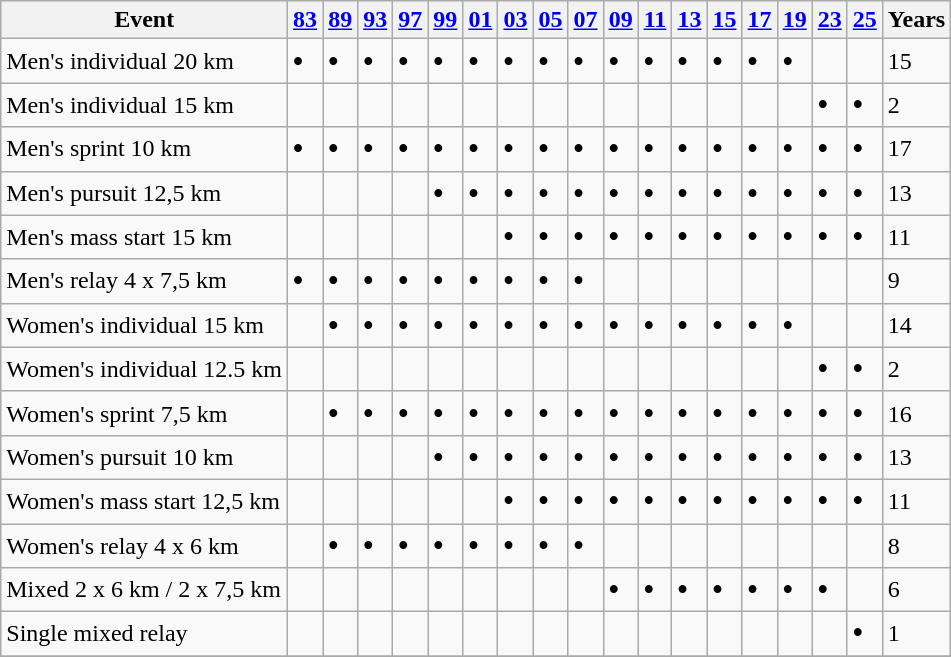<table class="wikitable">
<tr>
<th>Event</th>
<th><a href='#'>83</a></th>
<th><a href='#'>89</a></th>
<th><a href='#'>93</a></th>
<th><a href='#'>97</a></th>
<th><a href='#'>99</a></th>
<th><a href='#'>01</a></th>
<th><a href='#'>03</a></th>
<th><a href='#'>05</a></th>
<th><a href='#'>07</a></th>
<th><a href='#'>09</a></th>
<th><a href='#'>11</a></th>
<th><a href='#'>13</a></th>
<th><a href='#'>15</a></th>
<th><a href='#'>17</a></th>
<th><a href='#'>19</a></th>
<th><a href='#'>23</a></th>
<th><a href='#'>25</a></th>
<th>Years</th>
</tr>
<tr>
<td align=left>Men's individual 20 km</td>
<td><big><strong>•</strong></big></td>
<td><big><strong>•</strong></big></td>
<td><big><strong>•</strong></big></td>
<td><big><strong>•</strong></big></td>
<td><big><strong>•</strong></big></td>
<td><big><strong>•</strong></big></td>
<td><big><strong>•</strong></big></td>
<td><big><strong>•</strong></big ></td>
<td><big><strong>•</strong></big></td>
<td><big><strong>•</strong></big></td>
<td><big><strong>•</strong></big></td>
<td><big><strong>•</strong></big></td>
<td><big><strong>•</strong></big></td>
<td><big><strong>•</strong></big></td>
<td><big><strong>•</strong></big></td>
<td></td>
<td></td>
<td>15</td>
</tr>
<tr>
<td>Men's individual 15 km</td>
<td></td>
<td></td>
<td></td>
<td></td>
<td></td>
<td></td>
<td></td>
<td></td>
<td></td>
<td></td>
<td></td>
<td></td>
<td></td>
<td></td>
<td></td>
<td><big><strong>•</strong></big></td>
<td><big><strong>•</strong></big></td>
<td>2</td>
</tr>
<tr>
<td align="left">Men's sprint 10 km</td>
<td><big><strong>•</strong></big></td>
<td><big><strong>•</strong></big></td>
<td><big><strong>•</strong></big></td>
<td><big><strong>•</strong></big></td>
<td><big><strong>•</strong></big></td>
<td><big><strong>•</strong></big></td>
<td><big><strong>•</strong></big></td>
<td><big><strong>•</strong></big></td>
<td><big><strong>•</strong></big></td>
<td><big><strong>•</strong></big></td>
<td><big><strong>•</strong></big></td>
<td><big><strong>•</strong></big></td>
<td><big><strong>•</strong></big></td>
<td><big><strong>•</strong></big></td>
<td><big><strong>•</strong></big></td>
<td><big><strong>•</strong></big></td>
<td><big><strong>•</strong></big></td>
<td>17</td>
</tr>
<tr>
<td align="left">Men's pursuit 12,5 km</td>
<td></td>
<td></td>
<td></td>
<td></td>
<td><big><strong>•</strong></big></td>
<td><big><strong>•</strong></big></td>
<td><big><strong>•</strong></big></td>
<td><big><strong>•</strong></big></td>
<td><big><strong>•</strong></big></td>
<td><big><strong>•</strong></big></td>
<td><big><strong>•</strong></big></td>
<td><big><strong>•</strong></big></td>
<td><big><strong>•</strong></big></td>
<td><big><strong>•</strong></big></td>
<td><big><strong>•</strong></big></td>
<td><big><strong>•</strong></big></td>
<td><big><strong>•</strong></big></td>
<td>13</td>
</tr>
<tr>
<td align="left">Men's mass start 15 km</td>
<td></td>
<td></td>
<td></td>
<td></td>
<td></td>
<td></td>
<td><big><strong>•</strong></big></td>
<td><big><strong>•</strong></big></td>
<td><big><strong>•</strong></big></td>
<td><big><strong>•</strong></big></td>
<td><big><strong>•</strong></big></td>
<td><big><strong>•</strong></big></td>
<td><big><strong>•</strong></big></td>
<td><big><strong>•</strong></big></td>
<td><big><strong>•</strong></big></td>
<td><big><strong>•</strong></big></td>
<td><big><strong>•</strong></big></td>
<td>11</td>
</tr>
<tr>
<td align="left">Men's relay 4 x 7,5 km</td>
<td><big><strong>•</strong></big></td>
<td><big><strong>•</strong></big></td>
<td><big><strong>•</strong></big></td>
<td><big><strong>•</strong></big></td>
<td><big><strong>•</strong></big></td>
<td><big><strong>•</strong></big></td>
<td><big><strong>•</strong></big></td>
<td><big><strong>•</strong></big></td>
<td><big><strong>•</strong></big></td>
<td></td>
<td></td>
<td></td>
<td></td>
<td></td>
<td></td>
<td></td>
<td></td>
<td>9</td>
</tr>
<tr>
<td align="left">Women's individual 15 km</td>
<td></td>
<td><big><strong>•</strong></big></td>
<td><big><strong>•</strong></big></td>
<td><big><strong>•</strong></big></td>
<td><big><strong>•</strong></big></td>
<td><big><strong>•</strong></big></td>
<td><big><strong>•</strong></big></td>
<td><big><strong>•</strong></big></td>
<td><big><strong>•</strong></big></td>
<td><big><strong>•</strong></big></td>
<td><big><strong>•</strong></big></td>
<td><big><strong>•</strong></big></td>
<td><big><strong>•</strong></big></td>
<td><big><strong>•</strong></big></td>
<td><big><strong>•</strong></big></td>
<td></td>
<td></td>
<td>14</td>
</tr>
<tr>
<td>Women's individual 12.5 km</td>
<td></td>
<td></td>
<td></td>
<td></td>
<td></td>
<td></td>
<td></td>
<td></td>
<td></td>
<td></td>
<td></td>
<td></td>
<td></td>
<td></td>
<td></td>
<td><big><strong>•</strong></big></td>
<td><big><strong>•</strong></big></td>
<td>2</td>
</tr>
<tr>
<td align="left">Women's sprint 7,5 km</td>
<td></td>
<td><big><strong>•</strong></big></td>
<td><big><strong>•</strong></big></td>
<td><big><strong>•</strong></big></td>
<td><big><strong>•</strong></big></td>
<td><big><strong>•</strong></big></td>
<td><big><strong>•</strong></big></td>
<td><big><strong>•</strong></big></td>
<td><big><strong>•</strong></big></td>
<td><big><strong>•</strong></big></td>
<td><big><strong>•</strong></big></td>
<td><big><strong>•</strong></big></td>
<td><big><strong>•</strong></big></td>
<td><big><strong>•</strong></big></td>
<td><big><strong>•</strong></big></td>
<td><big><strong>•</strong></big></td>
<td><big><strong>•</strong></big></td>
<td>16</td>
</tr>
<tr>
<td align="left">Women's pursuit 10 km</td>
<td></td>
<td></td>
<td></td>
<td></td>
<td><big><strong>•</strong></big></td>
<td><big><strong>•</strong></big></td>
<td><big><strong>•</strong></big></td>
<td><big><strong>•</strong></big></td>
<td><big><strong>•</strong></big></td>
<td><big><strong>•</strong></big></td>
<td><big><strong>•</strong></big></td>
<td><big><strong>•</strong></big></td>
<td><big><strong>•</strong></big></td>
<td><big><strong>•</strong></big></td>
<td><big><strong>•</strong></big></td>
<td><big><strong>•</strong></big></td>
<td><big><strong>•</strong></big></td>
<td>13</td>
</tr>
<tr>
<td align="left">Women's mass start 12,5 km</td>
<td></td>
<td></td>
<td></td>
<td></td>
<td></td>
<td></td>
<td><big><strong>•</strong></big></td>
<td><big><strong>•</strong></big></td>
<td><big><strong>•</strong></big></td>
<td><big><strong>•</strong></big></td>
<td><big><strong>•</strong></big></td>
<td><big><strong>•</strong></big></td>
<td><big><strong>•</strong></big></td>
<td><big><strong>•</strong></big></td>
<td><big><strong>•</strong></big></td>
<td><big><strong>•</strong></big></td>
<td><big><strong>•</strong></big></td>
<td>11</td>
</tr>
<tr>
<td align="left">Women's relay 4 x 6 km</td>
<td></td>
<td><big><strong>•</strong></big></td>
<td><big><strong>•</strong></big></td>
<td><big><strong>•</strong></big></td>
<td><big><strong>•</strong></big></td>
<td><big><strong>•</strong></big></td>
<td><big><strong>•</strong></big></td>
<td><big><strong>•</strong></big></td>
<td><big><strong>•</strong></big></td>
<td></td>
<td></td>
<td></td>
<td></td>
<td></td>
<td></td>
<td></td>
<td></td>
<td>8</td>
</tr>
<tr>
<td align="left">Mixed 2 x 6 km / 2 x 7,5 km</td>
<td></td>
<td></td>
<td></td>
<td></td>
<td></td>
<td></td>
<td></td>
<td></td>
<td></td>
<td><big><strong>•</strong></big></td>
<td><big><strong>•</strong></big></td>
<td><big><strong>•</strong></big></td>
<td><big><strong>•</strong></big></td>
<td><big><strong>•</strong></big></td>
<td><big><strong>•</strong></big></td>
<td><big><strong>•</strong></big></td>
<td></td>
<td>6</td>
</tr>
<tr>
<td>Single mixed relay</td>
<td></td>
<td></td>
<td></td>
<td></td>
<td></td>
<td></td>
<td></td>
<td></td>
<td></td>
<td></td>
<td></td>
<td></td>
<td></td>
<td></td>
<td></td>
<td></td>
<td><big><strong>•</strong></big></td>
<td>1</td>
</tr>
<tr>
</tr>
</table>
